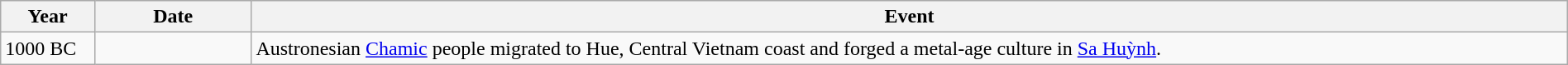<table class="wikitable" width="100%">
<tr>
<th style="width:6%">Year</th>
<th style="width:10%">Date</th>
<th>Event</th>
</tr>
<tr>
<td>1000 BC</td>
<td></td>
<td>Austronesian <a href='#'>Chamic</a> people migrated to Hue, Central Vietnam coast and forged a metal-age culture in <a href='#'>Sa Huỳnh</a>.</td>
</tr>
</table>
